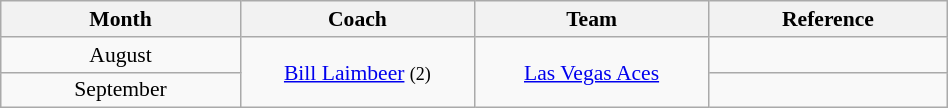<table class="wikitable" style="width: 50%; text-align:center; font-size:90%">
<tr>
<th width=60>Month</th>
<th width=60>Coach</th>
<th width=60>Team</th>
<th width=20>Reference</th>
</tr>
<tr>
<td>August</td>
<td rowspan="2"><a href='#'>Bill Laimbeer</a> <small>(2)</small></td>
<td rowspan="2"><a href='#'>Las Vegas Aces</a></td>
<td></td>
</tr>
<tr>
<td>September</td>
<td></td>
</tr>
</table>
